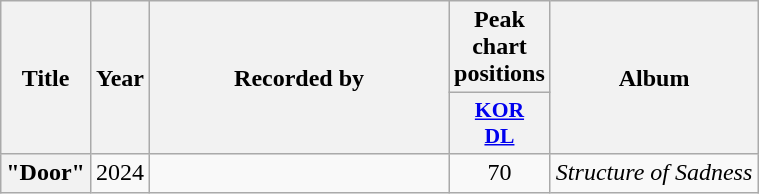<table class="wikitable plainrowheaders" style="text-align:center">
<tr>
<th scope="col" rowspan="2">Title</th>
<th scope="col" rowspan="2">Year</th>
<th scope="col" rowspan="2" style="width:12em">Recorded by</th>
<th scope="col">Peak chart positions</th>
<th scope="col" rowspan="2">Album</th>
</tr>
<tr>
<th scope="col" style="font-size:90%; width:3em"><a href='#'>KOR<br>DL</a><br></th>
</tr>
<tr>
<th scope="row">"Door"</th>
<td>2024</td>
<td style="text-align:left"></td>
<td>70</td>
<td><em>Structure of Sadness</em></td>
</tr>
</table>
